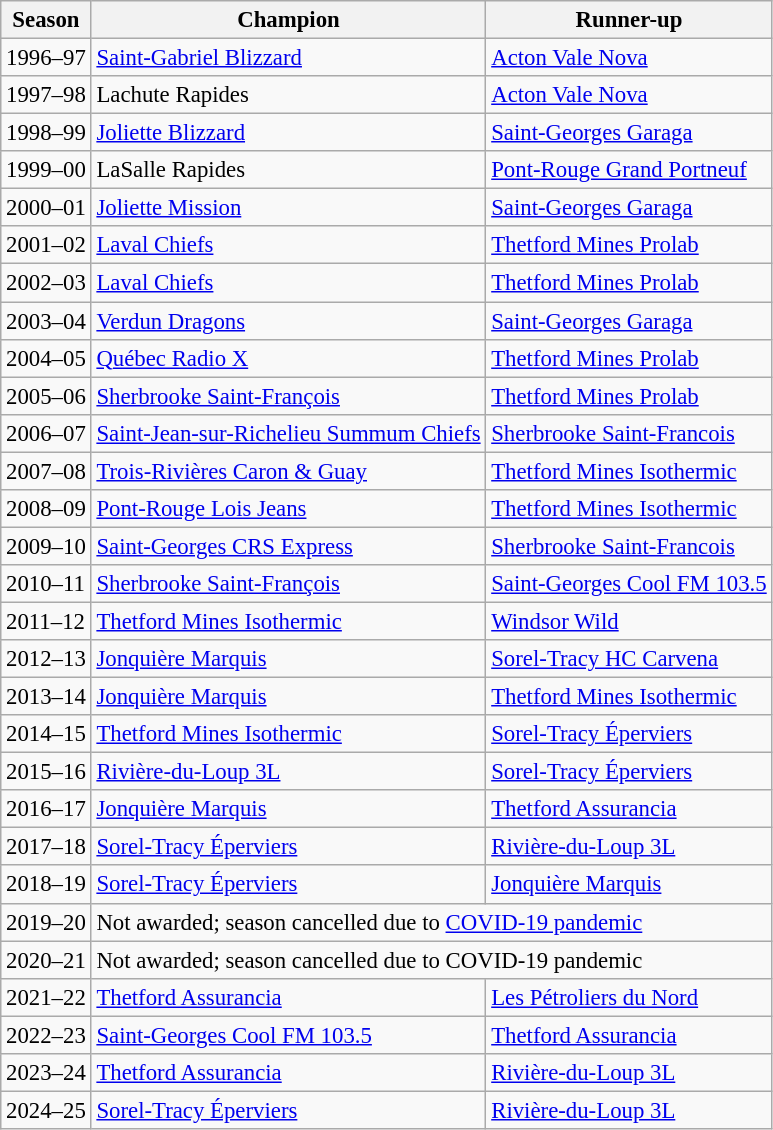<table class="wikitable" style="font-size: 95%">
<tr>
<th>Season</th>
<th>Champion</th>
<th>Runner-up</th>
</tr>
<tr>
<td>1996–97</td>
<td><a href='#'>Saint-Gabriel Blizzard</a></td>
<td><a href='#'>Acton Vale Nova</a></td>
</tr>
<tr>
<td>1997–98</td>
<td>Lachute Rapides</td>
<td><a href='#'>Acton Vale Nova</a></td>
</tr>
<tr>
<td>1998–99</td>
<td><a href='#'>Joliette Blizzard</a></td>
<td><a href='#'>Saint-Georges Garaga</a></td>
</tr>
<tr>
<td>1999–00</td>
<td>LaSalle Rapides</td>
<td><a href='#'>Pont-Rouge Grand Portneuf</a></td>
</tr>
<tr>
<td>2000–01</td>
<td><a href='#'>Joliette Mission</a></td>
<td><a href='#'>Saint-Georges Garaga</a></td>
</tr>
<tr>
<td>2001–02</td>
<td><a href='#'>Laval Chiefs</a></td>
<td><a href='#'>Thetford Mines Prolab</a></td>
</tr>
<tr>
<td>2002–03</td>
<td><a href='#'>Laval Chiefs</a></td>
<td><a href='#'>Thetford Mines Prolab</a></td>
</tr>
<tr>
<td>2003–04</td>
<td><a href='#'>Verdun Dragons</a></td>
<td><a href='#'>Saint-Georges Garaga</a></td>
</tr>
<tr>
<td>2004–05</td>
<td><a href='#'>Québec Radio X</a></td>
<td><a href='#'>Thetford Mines Prolab</a></td>
</tr>
<tr>
<td>2005–06</td>
<td><a href='#'>Sherbrooke Saint-François</a></td>
<td><a href='#'>Thetford Mines Prolab</a></td>
</tr>
<tr>
<td>2006–07</td>
<td><a href='#'>Saint-Jean-sur-Richelieu Summum Chiefs</a></td>
<td><a href='#'>Sherbrooke Saint-Francois</a></td>
</tr>
<tr>
<td>2007–08</td>
<td><a href='#'>Trois-Rivières Caron & Guay</a></td>
<td><a href='#'>Thetford Mines Isothermic</a></td>
</tr>
<tr>
<td>2008–09</td>
<td><a href='#'>Pont-Rouge Lois Jeans</a></td>
<td><a href='#'>Thetford Mines Isothermic</a></td>
</tr>
<tr>
<td>2009–10</td>
<td><a href='#'>Saint-Georges CRS Express</a></td>
<td><a href='#'>Sherbrooke Saint-Francois</a></td>
</tr>
<tr>
<td>2010–11</td>
<td><a href='#'>Sherbrooke Saint-François</a></td>
<td><a href='#'>Saint-Georges Cool FM 103.5</a></td>
</tr>
<tr>
<td>2011–12</td>
<td><a href='#'>Thetford Mines Isothermic</a></td>
<td><a href='#'>Windsor Wild</a></td>
</tr>
<tr>
<td>2012–13</td>
<td><a href='#'>Jonquière Marquis</a></td>
<td><a href='#'>Sorel-Tracy HC Carvena</a></td>
</tr>
<tr>
<td>2013–14</td>
<td><a href='#'>Jonquière Marquis</a></td>
<td><a href='#'>Thetford Mines Isothermic</a></td>
</tr>
<tr>
<td>2014–15</td>
<td><a href='#'>Thetford Mines Isothermic</a></td>
<td><a href='#'>Sorel-Tracy Éperviers</a></td>
</tr>
<tr>
<td>2015–16</td>
<td><a href='#'>Rivière-du-Loup 3L</a></td>
<td><a href='#'>Sorel-Tracy Éperviers</a></td>
</tr>
<tr>
<td>2016–17</td>
<td><a href='#'>Jonquière Marquis</a></td>
<td><a href='#'>Thetford Assurancia</a></td>
</tr>
<tr>
<td>2017–18</td>
<td><a href='#'>Sorel-Tracy Éperviers</a></td>
<td><a href='#'>Rivière-du-Loup 3L</a></td>
</tr>
<tr>
<td>2018–19</td>
<td><a href='#'>Sorel-Tracy Éperviers</a></td>
<td><a href='#'>Jonquière Marquis</a></td>
</tr>
<tr>
<td>2019–20</td>
<td colspan=2>Not awarded; season cancelled due to <a href='#'>COVID-19 pandemic</a></td>
</tr>
<tr>
<td>2020–21</td>
<td colspan=2>Not awarded; season cancelled due to COVID-19 pandemic</td>
</tr>
<tr>
<td>2021–22</td>
<td><a href='#'>Thetford Assurancia</a></td>
<td><a href='#'>Les Pétroliers du Nord</a></td>
</tr>
<tr>
<td>2022–23</td>
<td><a href='#'>Saint-Georges Cool FM 103.5</a></td>
<td><a href='#'>Thetford Assurancia</a></td>
</tr>
<tr>
<td>2023–24</td>
<td><a href='#'>Thetford Assurancia</a></td>
<td><a href='#'>Rivière-du-Loup 3L</a></td>
</tr>
<tr>
<td>2024–25</td>
<td><a href='#'>Sorel-Tracy Éperviers</a></td>
<td><a href='#'>Rivière-du-Loup 3L</a></td>
</tr>
</table>
